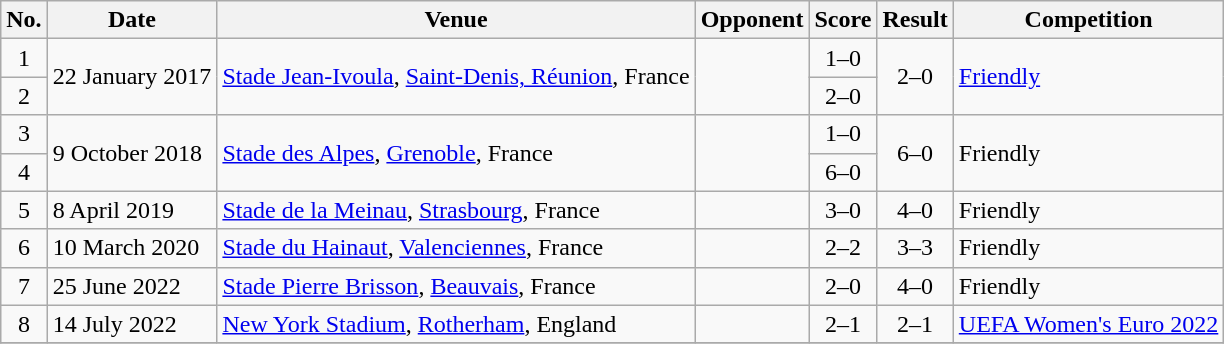<table class="wikitable sortable">
<tr>
<th scope="col">No.</th>
<th scope="col">Date</th>
<th scope="col">Venue</th>
<th scope="col">Opponent</th>
<th scope="col">Score</th>
<th scope="col">Result</th>
<th scope="col">Competition</th>
</tr>
<tr>
<td align="center">1</td>
<td rowspan="2">22 January 2017</td>
<td rowspan="2"><a href='#'>Stade Jean-Ivoula</a>, <a href='#'>Saint-Denis, Réunion</a>, France</td>
<td rowspan="2"></td>
<td align="center">1–0</td>
<td rowspan="2" align="center">2–0</td>
<td rowspan="2"><a href='#'>Friendly</a></td>
</tr>
<tr>
<td align="center">2</td>
<td align="center">2–0</td>
</tr>
<tr>
<td align="center">3</td>
<td rowspan="2">9 October 2018</td>
<td rowspan="2"><a href='#'>Stade des Alpes</a>, <a href='#'>Grenoble</a>, France</td>
<td rowspan="2"></td>
<td align="center">1–0</td>
<td rowspan="2" align="center">6–0</td>
<td rowspan="2">Friendly</td>
</tr>
<tr>
<td align="center">4</td>
<td align="center">6–0</td>
</tr>
<tr>
<td align="center">5</td>
<td>8 April 2019</td>
<td><a href='#'>Stade de la Meinau</a>, <a href='#'>Strasbourg</a>, France</td>
<td></td>
<td align="center">3–0</td>
<td align="center">4–0</td>
<td>Friendly</td>
</tr>
<tr>
<td align="center">6</td>
<td>10 March 2020</td>
<td><a href='#'>Stade du Hainaut</a>, <a href='#'>Valenciennes</a>, France</td>
<td></td>
<td align="center">2–2</td>
<td align="center">3–3</td>
<td>Friendly</td>
</tr>
<tr>
<td align="center">7</td>
<td>25 June 2022</td>
<td><a href='#'>Stade Pierre Brisson</a>, <a href='#'>Beauvais</a>, France</td>
<td></td>
<td align="center">2–0</td>
<td align="center">4–0</td>
<td>Friendly</td>
</tr>
<tr>
<td align="center">8</td>
<td>14 July 2022</td>
<td><a href='#'>New York Stadium</a>, <a href='#'>Rotherham</a>, England</td>
<td></td>
<td align="center">2–1</td>
<td align="center">2–1</td>
<td><a href='#'>UEFA Women's Euro 2022</a></td>
</tr>
<tr>
</tr>
</table>
